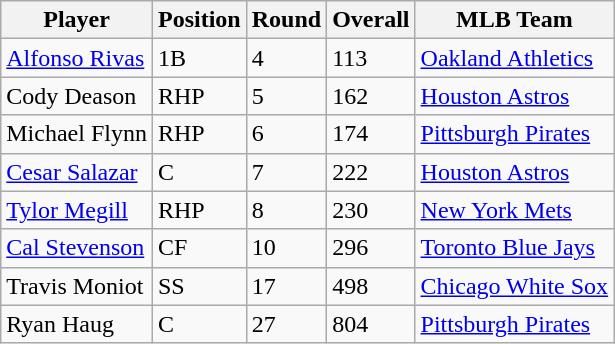<table class="wikitable">
<tr>
<th>Player</th>
<th>Position</th>
<th>Round</th>
<th>Overall</th>
<th>MLB Team</th>
</tr>
<tr>
<td><a href='#'>Alfonso Rivas</a></td>
<td>1B</td>
<td>4</td>
<td>113</td>
<td><a href='#'>Oakland Athletics</a></td>
</tr>
<tr>
<td>Cody Deason</td>
<td>RHP</td>
<td>5</td>
<td>162</td>
<td><a href='#'>Houston Astros</a></td>
</tr>
<tr>
<td>Michael Flynn</td>
<td>RHP</td>
<td>6</td>
<td>174</td>
<td><a href='#'>Pittsburgh Pirates</a></td>
</tr>
<tr>
<td><a href='#'>Cesar Salazar</a></td>
<td>C</td>
<td>7</td>
<td>222</td>
<td><a href='#'>Houston Astros</a></td>
</tr>
<tr>
<td><a href='#'>Tylor Megill</a></td>
<td>RHP</td>
<td>8</td>
<td>230</td>
<td><a href='#'>New York Mets</a></td>
</tr>
<tr>
<td><a href='#'>Cal Stevenson</a></td>
<td>CF</td>
<td>10</td>
<td>296</td>
<td><a href='#'>Toronto Blue Jays</a></td>
</tr>
<tr>
<td>Travis Moniot</td>
<td>SS</td>
<td>17</td>
<td>498</td>
<td><a href='#'>Chicago White Sox</a></td>
</tr>
<tr>
<td>Ryan Haug</td>
<td>C</td>
<td>27</td>
<td>804</td>
<td><a href='#'>Pittsburgh Pirates</a></td>
</tr>
</table>
